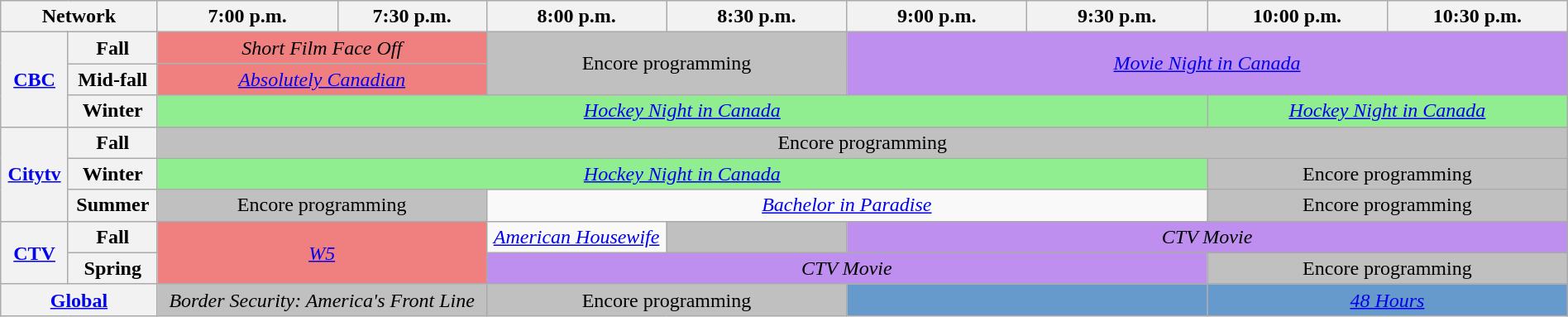<table class=wikitable style=width:100%;margin-right:0;text-align:center>
<tr>
<th style=width:10% colspan=2>Network</th>
<th style=width:11.5%>7:00 p.m.</th>
<th style=width:11.5%">7:30 p.m.</th>
<th style=width:11.5%>8:00 p.m.</th>
<th style=width:11.5%>8:30 p.m.</th>
<th style=width:11.5%>9:00 p.m.</th>
<th style=width:11.5%>9:30 p.m.</th>
<th style=width:11.5%>10:00 p.m.</th>
<th style=width:11.5%>10:30 p.m.</th>
</tr>
<tr>
<th rowspan=3><a href='#'>CBC</a></th>
<th>Fall</th>
<td style=background:#f08080 colspan=2><em>Short Film Face Off</em></td>
<td colspan=2 rowspan=2  style=background:#C0C0C0>Encore programming</td>
<td style=background:#bf8fef colspan=4 rowspan=2><em><a href='#'>Movie Night in Canada</a></em></td>
</tr>
<tr>
<th>Mid-fall</th>
<td style=background:#f08080 colspan=2><em><a href='#'>Absolutely Canadian</a></em></td>
</tr>
<tr>
<th>Winter</th>
<td style=background:lightgreen colspan=6><em><a href='#'>Hockey Night in Canada</a></em></td>
<td style=background:lightgreen colspan=2><em><a href='#'>Hockey Night in Canada</a></em></td>
</tr>
<tr>
<th rowspan=3><a href='#'>Citytv</a></th>
<th>Fall</th>
<td style=background:#C0C0C0 colspan=8>Encore programming</td>
</tr>
<tr>
<th>Winter</th>
<td style=background:lightgreen colspan=6><em><a href='#'>Hockey Night in Canada</a></em></td>
<td style=background:#C0C0C0 colspan=2>Encore programming</td>
</tr>
<tr>
<th>Summer</th>
<td style=background:#C0C0C0 colspan=2>Encore programming</td>
<td colspan=4><em><a href='#'>Bachelor in Paradise</a></em></td>
<td style=background:#C0C0C0 colspan=2>Encore programming</td>
</tr>
<tr>
<th rowspan="2"><a href='#'>CTV</a></th>
<th>Fall</th>
<td colspan="2" rowspan="2" style="background:#f08080"><em><a href='#'>W5</a></em></td>
<td><em><a href='#'>American Housewife</a></em></td>
<td style=background:#C0C0C0> </td>
<td style=background:#bf8fef colspan="4"><em>CTV Movie</em></td>
</tr>
<tr>
<th>Spring</th>
<td style=background:#bf8fef colspan="4"><em>CTV Movie</em></td>
<td colspan=2  style=background:#C0C0C0>Encore programming</td>
</tr>
<tr>
<th colspan=2><a href='#'>Global</a></th>
<td style=background:#C0C0C0 colspan=2><em>Border Security: America's Front Line</em> </td>
<td style=background:#C0C0C0 colspan=2>Encore programming</td>
<td style=background:#6699CC colspan=2></td>
<td style=background:#6699CC colspan=2><em><a href='#'>48 Hours</a></em></td>
</tr>
</table>
